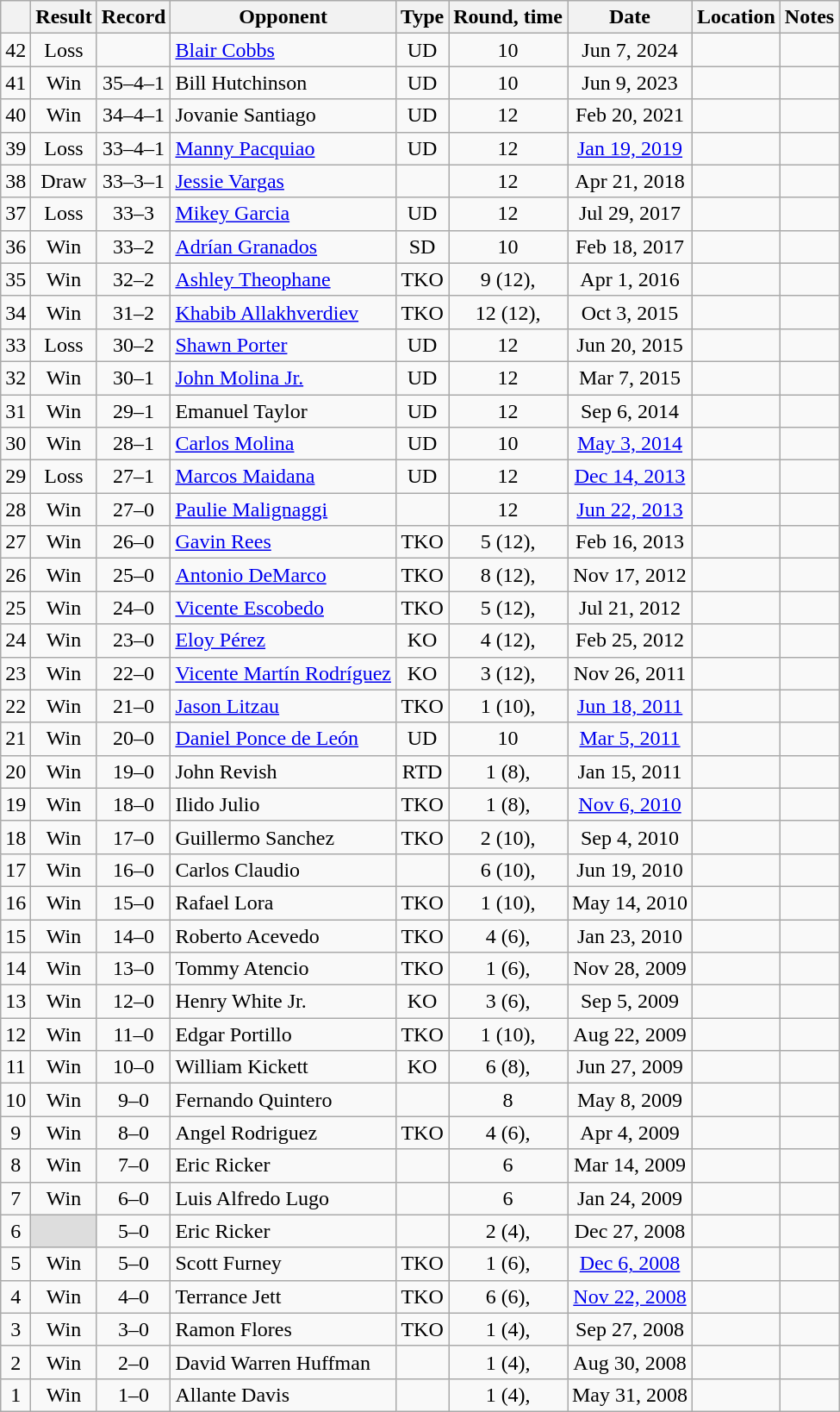<table class="wikitable" style="text-align:center">
<tr>
<th></th>
<th>Result</th>
<th>Record</th>
<th>Opponent</th>
<th>Type</th>
<th>Round, time</th>
<th>Date</th>
<th>Location</th>
<th>Notes</th>
</tr>
<tr>
<td>42</td>
<td>Loss</td>
<td></td>
<td style="text-align:left;"><a href='#'>Blair Cobbs</a></td>
<td>UD</td>
<td>10</td>
<td>Jun 7, 2024</td>
<td style="text-align:left;"></td>
<td></td>
</tr>
<tr>
<td>41</td>
<td>Win</td>
<td>35–4–1 </td>
<td style="text-align:left;">Bill Hutchinson</td>
<td>UD</td>
<td>10</td>
<td>Jun 9, 2023</td>
<td style="text-align:left;"></td>
<td></td>
</tr>
<tr>
<td>40</td>
<td>Win</td>
<td>34–4–1 </td>
<td style="text-align:left;">Jovanie Santiago</td>
<td>UD</td>
<td>12</td>
<td>Feb 20, 2021</td>
<td style="text-align:left;"></td>
<td></td>
</tr>
<tr>
<td>39</td>
<td>Loss</td>
<td>33–4–1 </td>
<td style="text-align:left;"><a href='#'>Manny Pacquiao</a></td>
<td>UD</td>
<td>12</td>
<td><a href='#'>Jan 19, 2019</a></td>
<td style="text-align:left;"></td>
<td style="text-align:left;"></td>
</tr>
<tr>
<td>38</td>
<td>Draw</td>
<td>33–3–1 </td>
<td style="text-align:left;"><a href='#'>Jessie Vargas</a></td>
<td></td>
<td>12</td>
<td>Apr 21, 2018</td>
<td style="text-align:left;"></td>
<td></td>
</tr>
<tr>
<td>37</td>
<td>Loss</td>
<td>33–3 </td>
<td style="text-align:left;"><a href='#'>Mikey Garcia</a></td>
<td>UD</td>
<td>12</td>
<td>Jul 29, 2017</td>
<td style="text-align:left;"></td>
<td></td>
</tr>
<tr>
<td>36</td>
<td>Win</td>
<td>33–2 </td>
<td style="text-align:left;"><a href='#'>Adrían Granados</a></td>
<td>SD</td>
<td>10</td>
<td>Feb 18, 2017</td>
<td style="text-align:left;"></td>
<td></td>
</tr>
<tr>
<td>35</td>
<td>Win</td>
<td>32–2 </td>
<td style="text-align:left;"><a href='#'>Ashley Theophane</a></td>
<td>TKO</td>
<td>9 (12), </td>
<td>Apr 1, 2016</td>
<td style="text-align:left;"></td>
<td style="text-align:left;"></td>
</tr>
<tr>
<td>34</td>
<td>Win</td>
<td>31–2 </td>
<td style="text-align:left;"><a href='#'>Khabib Allakhverdiev</a></td>
<td>TKO</td>
<td>12 (12), </td>
<td>Oct 3, 2015</td>
<td style="text-align:left;"></td>
<td style="text-align:left;"></td>
</tr>
<tr>
<td>33</td>
<td>Loss</td>
<td>30–2 </td>
<td style="text-align:left;"><a href='#'>Shawn Porter</a></td>
<td>UD</td>
<td>12</td>
<td>Jun 20, 2015</td>
<td style="text-align:left;"></td>
<td></td>
</tr>
<tr>
<td>32</td>
<td>Win</td>
<td>30–1 </td>
<td style="text-align:left;"><a href='#'>John Molina Jr.</a></td>
<td>UD</td>
<td>12</td>
<td>Mar 7, 2015</td>
<td style="text-align:left;"></td>
<td></td>
</tr>
<tr>
<td>31</td>
<td>Win</td>
<td>29–1 </td>
<td style="text-align:left;">Emanuel Taylor</td>
<td>UD</td>
<td>12</td>
<td>Sep 6, 2014</td>
<td style="text-align:left;"></td>
<td style="text-align:left;"></td>
</tr>
<tr>
<td>30</td>
<td>Win</td>
<td>28–1 </td>
<td style="text-align:left;"><a href='#'>Carlos Molina</a></td>
<td>UD</td>
<td>10</td>
<td><a href='#'>May 3, 2014</a></td>
<td style="text-align:left;"></td>
<td style="text-align:left;"></td>
</tr>
<tr>
<td>29</td>
<td>Loss</td>
<td>27–1 </td>
<td style="text-align:left;"><a href='#'>Marcos Maidana</a></td>
<td>UD</td>
<td>12</td>
<td><a href='#'>Dec 14, 2013</a></td>
<td style="text-align:left;"></td>
<td style="text-align:left;"></td>
</tr>
<tr>
<td>28</td>
<td>Win</td>
<td>27–0 </td>
<td style="text-align:left;"><a href='#'>Paulie Malignaggi</a></td>
<td></td>
<td>12</td>
<td><a href='#'>Jun 22, 2013</a></td>
<td style="text-align:left;"></td>
<td style="text-align:left;"></td>
</tr>
<tr>
<td>27</td>
<td>Win</td>
<td>26–0 </td>
<td style="text-align:left;"><a href='#'>Gavin Rees</a></td>
<td>TKO</td>
<td>5 (12), </td>
<td>Feb 16, 2013</td>
<td style="text-align:left;"></td>
<td style="text-align:left;"></td>
</tr>
<tr>
<td>26</td>
<td>Win</td>
<td>25–0 </td>
<td style="text-align:left;"><a href='#'>Antonio DeMarco</a></td>
<td>TKO</td>
<td>8 (12), </td>
<td>Nov 17, 2012</td>
<td style="text-align:left;"></td>
<td style="text-align:left;"></td>
</tr>
<tr>
<td>25</td>
<td>Win</td>
<td>24–0 </td>
<td style="text-align:left;"><a href='#'>Vicente Escobedo</a></td>
<td>TKO</td>
<td>5 (12), </td>
<td>Jul 21, 2012</td>
<td style="text-align:left;"></td>
<td style="text-align:left;"></td>
</tr>
<tr>
<td>24</td>
<td>Win</td>
<td>23–0 </td>
<td style="text-align:left;"><a href='#'>Eloy Pérez</a></td>
<td>KO</td>
<td>4 (12), </td>
<td>Feb 25, 2012</td>
<td style="text-align:left;"></td>
<td style="text-align:left;"></td>
</tr>
<tr>
<td>23</td>
<td>Win</td>
<td>22–0 </td>
<td style="text-align:left;"><a href='#'>Vicente Martín Rodríguez</a></td>
<td>KO</td>
<td>3 (12), </td>
<td>Nov 26, 2011</td>
<td style="text-align:left;"></td>
<td style="text-align:left;"></td>
</tr>
<tr>
<td>22</td>
<td>Win</td>
<td>21–0 </td>
<td style="text-align:left;"><a href='#'>Jason Litzau</a></td>
<td>TKO</td>
<td>1 (10), </td>
<td><a href='#'>Jun 18, 2011</a></td>
<td style="text-align:left;"></td>
<td style="text-align:left;"></td>
</tr>
<tr>
<td>21</td>
<td>Win</td>
<td>20–0 </td>
<td style="text-align:left;"><a href='#'>Daniel Ponce de León</a></td>
<td>UD</td>
<td>10</td>
<td><a href='#'>Mar 5, 2011</a></td>
<td style="text-align:left;"></td>
<td style="text-align:left;"></td>
</tr>
<tr>
<td>20</td>
<td>Win</td>
<td>19–0 </td>
<td style="text-align:left;">John Revish</td>
<td>RTD</td>
<td>1 (8), </td>
<td>Jan 15, 2011</td>
<td style="text-align:left;"></td>
<td style="text-align:left;"></td>
</tr>
<tr>
<td>19</td>
<td>Win</td>
<td>18–0 </td>
<td style="text-align:left;">Ilido Julio</td>
<td>TKO</td>
<td>1 (8), </td>
<td><a href='#'>Nov 6, 2010</a></td>
<td style="text-align:left;"></td>
<td></td>
</tr>
<tr>
<td>18</td>
<td>Win</td>
<td>17–0 </td>
<td style="text-align:left;">Guillermo Sanchez</td>
<td>TKO</td>
<td>2 (10), </td>
<td>Sep 4, 2010</td>
<td style="text-align:left;"></td>
<td></td>
</tr>
<tr>
<td>17</td>
<td>Win</td>
<td>16–0 </td>
<td style="text-align:left;">Carlos Claudio</td>
<td></td>
<td>6 (10), </td>
<td>Jun 19, 2010</td>
<td style="text-align:left;"></td>
<td style="text-align:left;"></td>
</tr>
<tr>
<td>16</td>
<td>Win</td>
<td>15–0 </td>
<td style="text-align:left;">Rafael Lora</td>
<td>TKO</td>
<td>1 (10), </td>
<td>May 14, 2010</td>
<td style="text-align:left;"></td>
<td></td>
</tr>
<tr>
<td>15</td>
<td>Win</td>
<td>14–0 </td>
<td style="text-align:left;">Roberto Acevedo</td>
<td>TKO</td>
<td>4 (6), </td>
<td>Jan 23, 2010</td>
<td style="text-align:left;"></td>
<td></td>
</tr>
<tr>
<td>14</td>
<td>Win</td>
<td>13–0 </td>
<td style="text-align:left;">Tommy Atencio</td>
<td>TKO</td>
<td>1 (6), </td>
<td>Nov 28, 2009</td>
<td style="text-align:left;"></td>
<td></td>
</tr>
<tr>
<td>13</td>
<td>Win</td>
<td>12–0 </td>
<td style="text-align:left;">Henry White Jr.</td>
<td>KO</td>
<td>3 (6), </td>
<td>Sep 5, 2009</td>
<td style="text-align:left;"></td>
<td></td>
</tr>
<tr>
<td>12</td>
<td>Win</td>
<td>11–0 </td>
<td style="text-align:left;">Edgar Portillo</td>
<td>TKO</td>
<td>1 (10), </td>
<td>Aug 22, 2009</td>
<td style="text-align:left;"></td>
<td></td>
</tr>
<tr>
<td>11</td>
<td>Win</td>
<td>10–0 </td>
<td style="text-align:left;">William Kickett</td>
<td>KO</td>
<td>6 (8), </td>
<td>Jun 27, 2009</td>
<td style="text-align:left;"></td>
<td></td>
</tr>
<tr>
<td>10</td>
<td>Win</td>
<td>9–0 </td>
<td style="text-align:left;">Fernando Quintero</td>
<td></td>
<td>8</td>
<td>May 8, 2009</td>
<td style="text-align:left;"></td>
<td></td>
</tr>
<tr>
<td>9</td>
<td>Win</td>
<td>8–0 </td>
<td style="text-align:left;">Angel Rodriguez</td>
<td>TKO</td>
<td>4 (6), </td>
<td>Apr 4, 2009</td>
<td style="text-align:left;"></td>
<td></td>
</tr>
<tr>
<td>8</td>
<td>Win</td>
<td>7–0 </td>
<td style="text-align:left;">Eric Ricker</td>
<td></td>
<td>6</td>
<td>Mar 14, 2009</td>
<td style="text-align:left;"></td>
<td></td>
</tr>
<tr>
<td>7</td>
<td>Win</td>
<td>6–0 </td>
<td style="text-align:left;">Luis Alfredo Lugo</td>
<td></td>
<td>6</td>
<td>Jan 24, 2009</td>
<td style="text-align:left;"></td>
<td></td>
</tr>
<tr>
<td>6</td>
<td style="background:#DDD"></td>
<td>5–0 </td>
<td style="text-align:left;">Eric Ricker</td>
<td></td>
<td>2 (4), </td>
<td>Dec 27, 2008</td>
<td style="text-align:left;"></td>
<td style="text-align:left;"></td>
</tr>
<tr>
<td>5</td>
<td>Win</td>
<td>5–0</td>
<td style="text-align:left;">Scott Furney</td>
<td>TKO</td>
<td>1 (6), </td>
<td><a href='#'>Dec 6, 2008</a></td>
<td style="text-align:left;"></td>
<td></td>
</tr>
<tr>
<td>4</td>
<td>Win</td>
<td>4–0</td>
<td style="text-align:left;">Terrance Jett</td>
<td>TKO</td>
<td>6 (6), </td>
<td><a href='#'>Nov 22, 2008</a></td>
<td style="text-align:left;"></td>
<td></td>
</tr>
<tr>
<td>3</td>
<td>Win</td>
<td>3–0</td>
<td style="text-align:left;">Ramon Flores</td>
<td>TKO</td>
<td>1 (4), </td>
<td>Sep 27, 2008</td>
<td style="text-align:left;"></td>
<td></td>
</tr>
<tr>
<td>2</td>
<td>Win</td>
<td>2–0</td>
<td style="text-align:left;">David Warren Huffman</td>
<td></td>
<td>1 (4), </td>
<td>Aug 30, 2008</td>
<td style="text-align:left;"></td>
<td></td>
</tr>
<tr>
<td>1</td>
<td>Win</td>
<td>1–0</td>
<td style="text-align:left;">Allante Davis</td>
<td></td>
<td>1 (4), </td>
<td>May 31, 2008</td>
<td style="text-align:left;"></td>
<td></td>
</tr>
</table>
